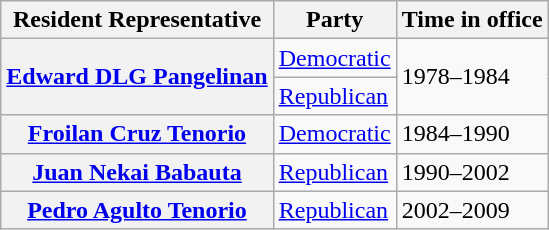<table class="wikitable plainrowheaders">
<tr>
<th scope="col">Resident Representative</th>
<th scope="col">Party</th>
<th scope="col">Time in office</th>
</tr>
<tr>
<th scope="row" rowspan=2><a href='#'>Edward DLG Pangelinan</a></th>
<td><a href='#'>Democratic</a></td>
<td rowspan=2>1978–1984</td>
</tr>
<tr>
<td><a href='#'>Republican</a></td>
</tr>
<tr>
<th scope="row"><a href='#'>Froilan Cruz Tenorio</a></th>
<td><a href='#'>Democratic</a></td>
<td>1984–1990</td>
</tr>
<tr>
<th scope="row"><a href='#'>Juan Nekai Babauta</a></th>
<td><a href='#'>Republican</a></td>
<td>1990–2002</td>
</tr>
<tr>
<th scope="row"><a href='#'>Pedro Agulto Tenorio</a></th>
<td><a href='#'>Republican</a></td>
<td>2002–2009</td>
</tr>
</table>
